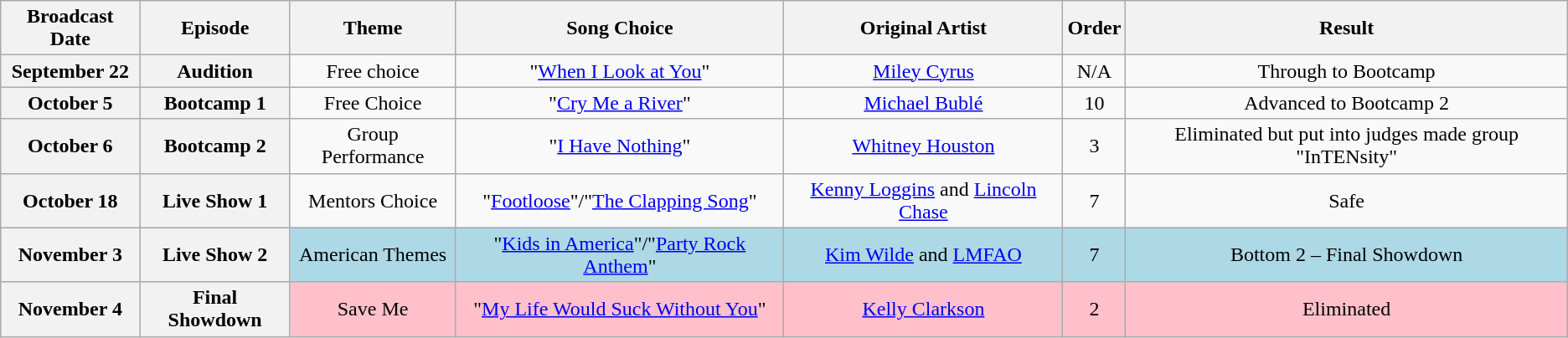<table class="wikitable" style="text-align:center;">
<tr>
<th scope="col">Broadcast Date</th>
<th scope="col">Episode</th>
<th scope="col">Theme</th>
<th scope="col">Song Choice</th>
<th scope="col">Original Artist</th>
<th scope="col">Order</th>
<th scope="col">Result</th>
</tr>
<tr>
<th scope="row">September 22</th>
<th scope="row">Audition</th>
<td>Free choice</td>
<td>"<a href='#'>When I Look at You</a>"</td>
<td><a href='#'>Miley Cyrus</a></td>
<td>N/A</td>
<td>Through to Bootcamp</td>
</tr>
<tr>
<th scope="row">October 5</th>
<th scope="row">Bootcamp 1</th>
<td>Free Choice</td>
<td>"<a href='#'>Cry Me a River</a>"</td>
<td><a href='#'>Michael Bublé</a></td>
<td>10</td>
<td>Advanced to Bootcamp 2</td>
</tr>
<tr>
<th scope="row">October 6</th>
<th scope="row">Bootcamp 2</th>
<td>Group Performance</td>
<td>"<a href='#'>I Have Nothing</a>"</td>
<td><a href='#'>Whitney Houston</a></td>
<td>3</td>
<td>Eliminated but put into judges made group "InTENsity"</td>
</tr>
<tr>
<th scope="row">October 18</th>
<th scope="row">Live Show 1</th>
<td>Mentors Choice</td>
<td>"<a href='#'>Footloose</a>"/"<a href='#'>The Clapping Song</a>"</td>
<td><a href='#'>Kenny Loggins</a> and <a href='#'>Lincoln Chase</a></td>
<td>7</td>
<td>Safe</td>
</tr>
<tr style="background:lightblue;">
<th scope="row">November 3</th>
<th scope="row">Live Show 2</th>
<td>American Themes</td>
<td>"<a href='#'>Kids in America</a>"/"<a href='#'>Party Rock Anthem</a>"</td>
<td><a href='#'>Kim Wilde</a> and <a href='#'>LMFAO</a></td>
<td>7</td>
<td>Bottom 2 – Final Showdown</td>
</tr>
<tr style="background:pink;">
<th scope="row">November 4</th>
<th scope="row">Final Showdown</th>
<td>Save Me</td>
<td>"<a href='#'>My Life Would Suck Without You</a>"</td>
<td><a href='#'>Kelly Clarkson</a></td>
<td>2</td>
<td>Eliminated</td>
</tr>
</table>
